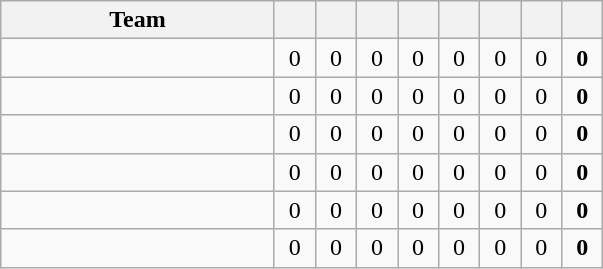<table class="wikitable" style="text-align:center">
<tr>
<th width="175">Team</th>
<th width="20"></th>
<th width="20"></th>
<th width="20"></th>
<th width="20"></th>
<th width="20"></th>
<th width="20"></th>
<th width="20"></th>
<th width="20"></th>
</tr>
<tr>
<td align=left></td>
<td>0</td>
<td>0</td>
<td>0</td>
<td>0</td>
<td>0</td>
<td>0</td>
<td>0</td>
<td><strong>0</strong></td>
</tr>
<tr>
<td align=left></td>
<td>0</td>
<td>0</td>
<td>0</td>
<td>0</td>
<td>0</td>
<td>0</td>
<td>0</td>
<td><strong>0</strong></td>
</tr>
<tr>
<td align=left></td>
<td>0</td>
<td>0</td>
<td>0</td>
<td>0</td>
<td>0</td>
<td>0</td>
<td>0</td>
<td><strong>0</strong></td>
</tr>
<tr>
<td align=left></td>
<td>0</td>
<td>0</td>
<td>0</td>
<td>0</td>
<td>0</td>
<td>0</td>
<td>0</td>
<td><strong>0</strong></td>
</tr>
<tr>
<td align=left></td>
<td>0</td>
<td>0</td>
<td>0</td>
<td>0</td>
<td>0</td>
<td>0</td>
<td>0</td>
<td><strong>0</strong></td>
</tr>
<tr>
<td align=left></td>
<td>0</td>
<td>0</td>
<td>0</td>
<td>0</td>
<td>0</td>
<td>0</td>
<td>0</td>
<td><strong>0</strong></td>
</tr>
</table>
